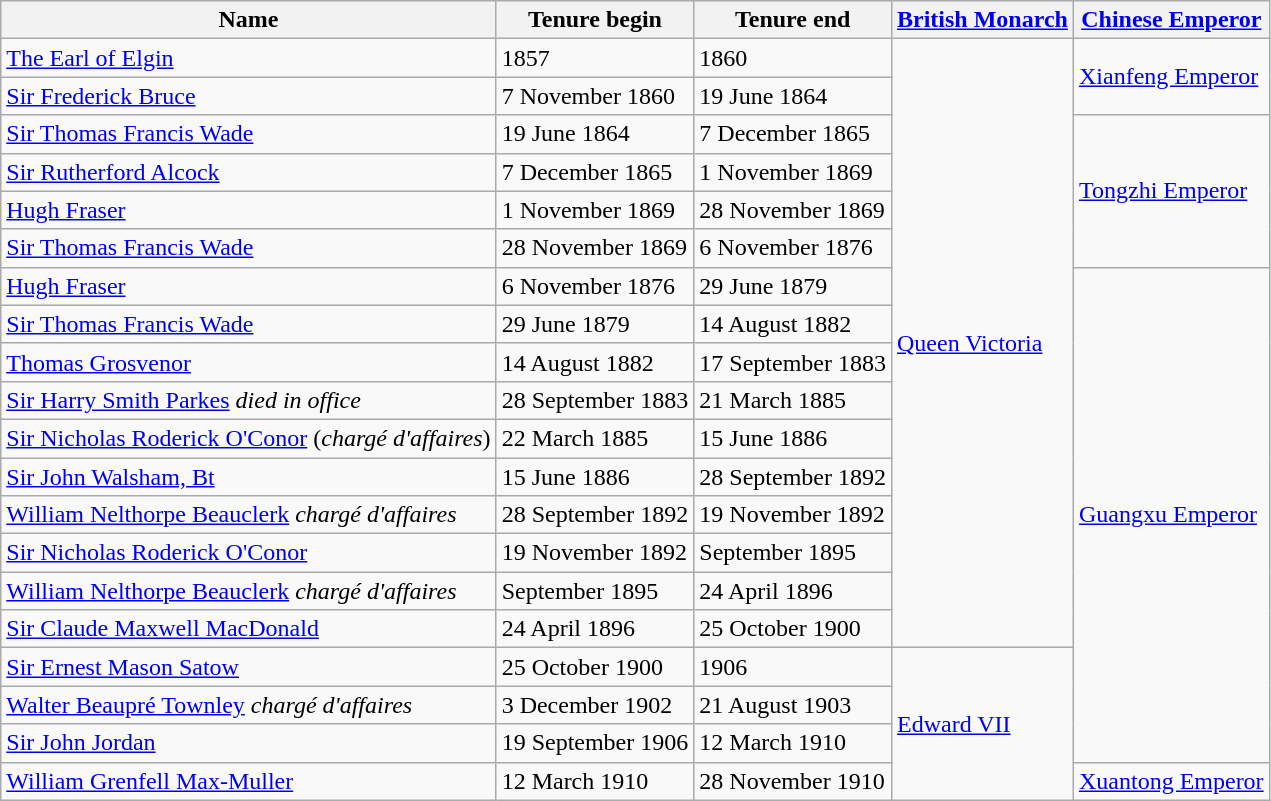<table class="wikitable">
<tr>
<th>Name</th>
<th>Tenure begin</th>
<th>Tenure end</th>
<th><a href='#'>British Monarch</a></th>
<th><a href='#'>Chinese Emperor</a></th>
</tr>
<tr>
<td><a href='#'>The Earl of Elgin</a></td>
<td>1857</td>
<td>1860</td>
<td rowspan="16"><a href='#'>Queen Victoria</a></td>
<td rowspan="2"><a href='#'>Xianfeng Emperor</a></td>
</tr>
<tr>
<td><a href='#'>Sir Frederick Bruce</a></td>
<td>7 November 1860</td>
<td>19 June 1864</td>
</tr>
<tr>
<td><a href='#'>Sir Thomas Francis Wade</a></td>
<td>19 June 1864</td>
<td>7 December 1865</td>
<td rowspan="4"><a href='#'>Tongzhi Emperor</a></td>
</tr>
<tr>
<td><a href='#'>Sir Rutherford Alcock</a></td>
<td>7 December 1865</td>
<td>1 November 1869</td>
</tr>
<tr>
<td><a href='#'>Hugh Fraser</a></td>
<td>1 November 1869</td>
<td>28 November 1869</td>
</tr>
<tr>
<td><a href='#'>Sir Thomas Francis Wade</a></td>
<td>28 November 1869</td>
<td>6 November 1876</td>
</tr>
<tr>
<td><a href='#'>Hugh Fraser</a></td>
<td>6 November 1876</td>
<td>29 June 1879</td>
<td rowspan="13"><a href='#'>Guangxu Emperor</a></td>
</tr>
<tr>
<td><a href='#'>Sir Thomas Francis Wade</a></td>
<td>29 June 1879</td>
<td>14 August 1882</td>
</tr>
<tr>
<td><a href='#'>Thomas Grosvenor</a></td>
<td>14 August 1882</td>
<td>17 September 1883</td>
</tr>
<tr>
<td><a href='#'>Sir Harry Smith Parkes</a> <em>died in office</em></td>
<td>28 September 1883</td>
<td>21 March 1885</td>
</tr>
<tr>
<td><a href='#'>Sir Nicholas Roderick O'Conor</a> (<em>chargé d'affaires</em>)</td>
<td>22 March 1885</td>
<td>15 June 1886</td>
</tr>
<tr>
<td><a href='#'>Sir John Walsham, Bt</a></td>
<td>15 June 1886</td>
<td>28 September 1892</td>
</tr>
<tr>
<td><a href='#'>William Nelthorpe Beauclerk</a> <em>chargé d'affaires</em></td>
<td>28 September 1892</td>
<td>19 November 1892</td>
</tr>
<tr>
<td><a href='#'>Sir Nicholas Roderick O'Conor</a></td>
<td>19 November 1892</td>
<td>September 1895</td>
</tr>
<tr>
<td><a href='#'>William Nelthorpe Beauclerk</a> <em>chargé d'affaires</em></td>
<td>September 1895</td>
<td>24 April 1896</td>
</tr>
<tr>
<td><a href='#'>Sir Claude Maxwell MacDonald</a></td>
<td>24 April 1896</td>
<td>25 October 1900</td>
</tr>
<tr>
<td><a href='#'>Sir Ernest Mason Satow</a></td>
<td>25 October 1900</td>
<td>1906</td>
<td rowspan="4"><a href='#'>Edward VII</a></td>
</tr>
<tr>
<td><a href='#'>Walter Beaupré Townley</a> <em>chargé d'affaires</em></td>
<td>3 December 1902</td>
<td>21 August 1903</td>
</tr>
<tr>
<td><a href='#'>Sir John Jordan</a></td>
<td>19 September 1906</td>
<td>12 March 1910</td>
</tr>
<tr>
<td><a href='#'>William Grenfell Max-Muller</a></td>
<td>12 March 1910</td>
<td>28 November 1910</td>
<td><a href='#'>Xuantong Emperor</a></td>
</tr>
</table>
